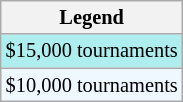<table class="wikitable"  style="font-size:85%;">
<tr>
<th>Legend</th>
</tr>
<tr style="background:#afeeee;">
<td>$15,000 tournaments</td>
</tr>
<tr style="background:#f0f8ff;">
<td>$10,000 tournaments</td>
</tr>
</table>
